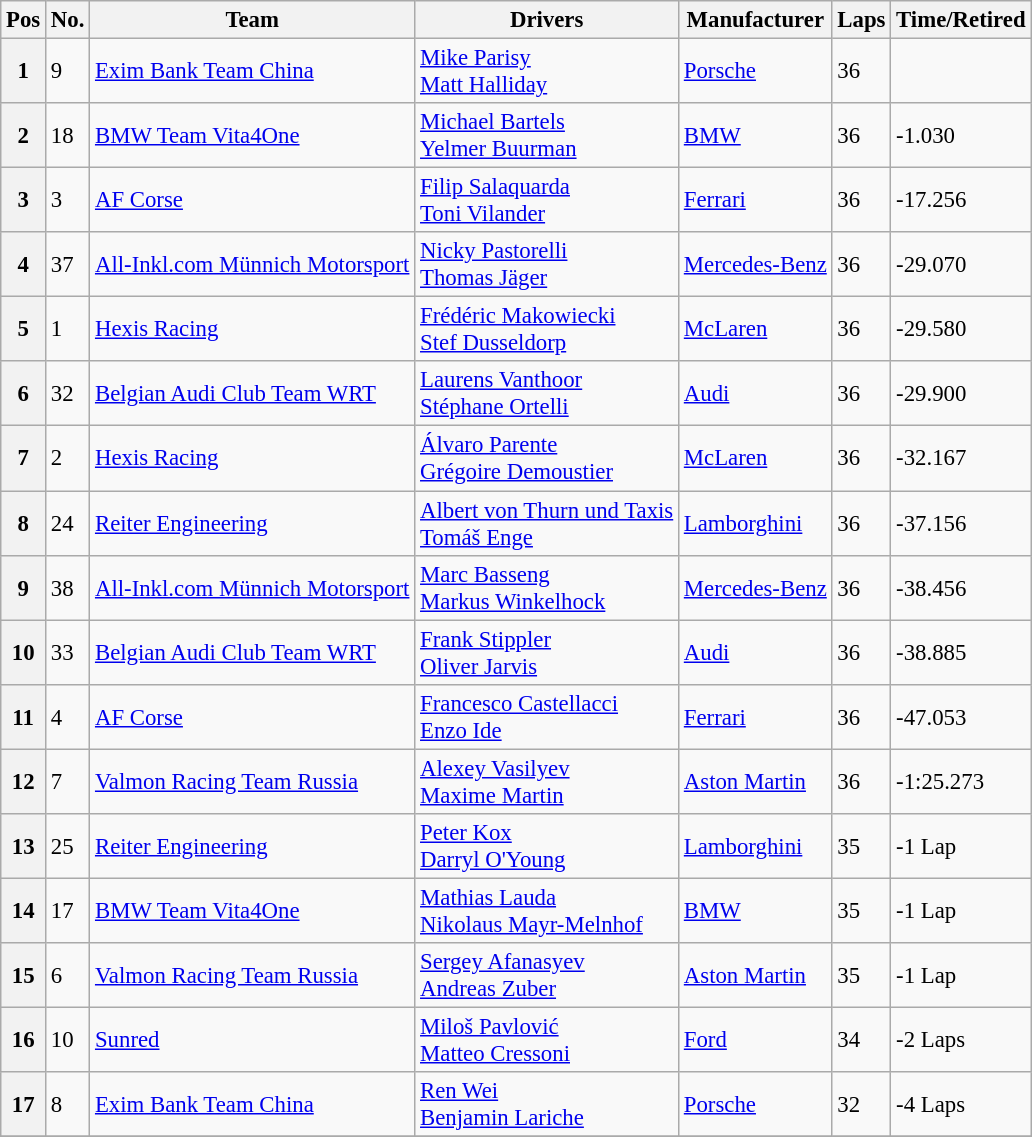<table class="wikitable" style="font-size: 95%;">
<tr>
<th>Pos</th>
<th>No.</th>
<th>Team</th>
<th>Drivers</th>
<th>Manufacturer</th>
<th>Laps</th>
<th>Time/Retired</th>
</tr>
<tr>
<th>1</th>
<td>9</td>
<td> <a href='#'>Exim Bank Team China</a></td>
<td> <a href='#'>Mike Parisy</a><br> <a href='#'>Matt Halliday</a></td>
<td><a href='#'>Porsche</a></td>
<td>36</td>
<td></td>
</tr>
<tr>
<th>2</th>
<td>18</td>
<td> <a href='#'>BMW Team Vita4One</a></td>
<td> <a href='#'>Michael Bartels</a><br> <a href='#'>Yelmer Buurman</a></td>
<td><a href='#'>BMW</a></td>
<td>36</td>
<td>-1.030</td>
</tr>
<tr>
<th>3</th>
<td>3</td>
<td> <a href='#'>AF Corse</a></td>
<td> <a href='#'>Filip Salaquarda</a><br> <a href='#'>Toni Vilander</a></td>
<td><a href='#'>Ferrari</a></td>
<td>36</td>
<td>-17.256</td>
</tr>
<tr>
<th>4</th>
<td>37</td>
<td> <a href='#'>All-Inkl.com Münnich Motorsport</a></td>
<td> <a href='#'>Nicky Pastorelli</a><br> <a href='#'>Thomas Jäger</a></td>
<td><a href='#'>Mercedes-Benz</a></td>
<td>36</td>
<td>-29.070</td>
</tr>
<tr>
<th>5</th>
<td>1</td>
<td> <a href='#'>Hexis Racing</a></td>
<td> <a href='#'>Frédéric Makowiecki</a><br> <a href='#'>Stef Dusseldorp</a></td>
<td><a href='#'>McLaren</a></td>
<td>36</td>
<td>-29.580</td>
</tr>
<tr>
<th>6</th>
<td>32</td>
<td> <a href='#'>Belgian Audi Club Team WRT</a></td>
<td> <a href='#'>Laurens Vanthoor</a><br> <a href='#'>Stéphane Ortelli</a></td>
<td><a href='#'>Audi</a></td>
<td>36</td>
<td>-29.900</td>
</tr>
<tr>
<th>7</th>
<td>2</td>
<td> <a href='#'>Hexis Racing</a></td>
<td> <a href='#'>Álvaro Parente</a><br> <a href='#'>Grégoire Demoustier</a></td>
<td><a href='#'>McLaren</a></td>
<td>36</td>
<td>-32.167</td>
</tr>
<tr>
<th>8</th>
<td>24</td>
<td> <a href='#'>Reiter Engineering</a></td>
<td> <a href='#'>Albert von Thurn und Taxis</a><br> <a href='#'>Tomáš Enge</a></td>
<td><a href='#'>Lamborghini</a></td>
<td>36</td>
<td>-37.156</td>
</tr>
<tr>
<th>9</th>
<td>38</td>
<td> <a href='#'>All-Inkl.com Münnich Motorsport</a></td>
<td> <a href='#'>Marc Basseng</a><br> <a href='#'>Markus Winkelhock</a></td>
<td><a href='#'>Mercedes-Benz</a></td>
<td>36</td>
<td>-38.456</td>
</tr>
<tr>
<th>10</th>
<td>33</td>
<td> <a href='#'>Belgian Audi Club Team WRT</a></td>
<td> <a href='#'>Frank Stippler</a><br> <a href='#'>Oliver Jarvis</a></td>
<td><a href='#'>Audi</a></td>
<td>36</td>
<td>-38.885</td>
</tr>
<tr>
<th>11</th>
<td>4</td>
<td> <a href='#'>AF Corse</a></td>
<td> <a href='#'>Francesco Castellacci</a><br> <a href='#'>Enzo Ide</a></td>
<td><a href='#'>Ferrari</a></td>
<td>36</td>
<td>-47.053</td>
</tr>
<tr>
<th>12</th>
<td>7</td>
<td> <a href='#'>Valmon Racing Team Russia</a></td>
<td> <a href='#'>Alexey Vasilyev</a><br> <a href='#'>Maxime Martin</a></td>
<td><a href='#'>Aston Martin</a></td>
<td>36</td>
<td>-1:25.273</td>
</tr>
<tr>
<th>13</th>
<td>25</td>
<td> <a href='#'>Reiter Engineering</a></td>
<td> <a href='#'>Peter Kox</a><br> <a href='#'>Darryl O'Young</a></td>
<td><a href='#'>Lamborghini</a></td>
<td>35</td>
<td>-1 Lap</td>
</tr>
<tr>
<th>14</th>
<td>17</td>
<td> <a href='#'>BMW Team Vita4One</a></td>
<td> <a href='#'>Mathias Lauda</a><br> <a href='#'>Nikolaus Mayr-Melnhof</a></td>
<td><a href='#'>BMW</a></td>
<td>35</td>
<td>-1 Lap</td>
</tr>
<tr>
<th>15</th>
<td>6</td>
<td> <a href='#'>Valmon Racing Team Russia</a></td>
<td> <a href='#'>Sergey Afanasyev</a><br> <a href='#'>Andreas Zuber</a></td>
<td><a href='#'>Aston Martin</a></td>
<td>35</td>
<td>-1 Lap</td>
</tr>
<tr>
<th>16</th>
<td>10</td>
<td> <a href='#'>Sunred</a></td>
<td> <a href='#'>Miloš Pavlović</a><br> <a href='#'>Matteo Cressoni</a></td>
<td><a href='#'>Ford</a></td>
<td>34</td>
<td>-2 Laps</td>
</tr>
<tr>
<th>17</th>
<td>8</td>
<td> <a href='#'>Exim Bank Team China</a></td>
<td> <a href='#'>Ren Wei</a><br> <a href='#'>Benjamin Lariche</a></td>
<td><a href='#'>Porsche</a></td>
<td>32</td>
<td>-4 Laps</td>
</tr>
<tr>
</tr>
</table>
